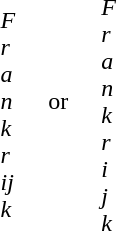<table cellspacing="20">
<tr>
<td><br><em>F</em><br>
<em>r</em><br>
<em>a</em><br>
<em>n</em><br>
<em>k</em><br>
<em>r</em><br>
<em>ij</em><br>
<em>k</em></td>
<td>or</td>
<td><br><em>F</em><br>
<em>r</em><br>
<em>a</em><br>
<em>n</em><br>
<em>k</em><br>
<em>r</em><br>
<em>i</em><br>
<em>j</em><br>
<em>k</em></td>
</tr>
</table>
